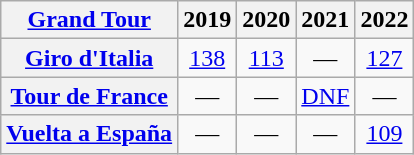<table class="wikitable plainrowheaders">
<tr>
<th scope="col"><a href='#'>Grand Tour</a></th>
<th scope="col">2019</th>
<th scope="col">2020</th>
<th scope="col">2021</th>
<th scope="col">2022</th>
</tr>
<tr style="text-align:center;">
<th scope="row"> <a href='#'>Giro d'Italia</a></th>
<td><a href='#'>138</a></td>
<td><a href='#'>113</a></td>
<td>—</td>
<td><a href='#'>127</a></td>
</tr>
<tr style="text-align:center;">
<th scope="row"> <a href='#'>Tour de France</a></th>
<td>—</td>
<td>—</td>
<td><a href='#'>DNF</a></td>
<td>—</td>
</tr>
<tr style="text-align:center;">
<th scope="row"> <a href='#'>Vuelta a España</a></th>
<td>—</td>
<td>—</td>
<td>—</td>
<td><a href='#'>109</a></td>
</tr>
</table>
